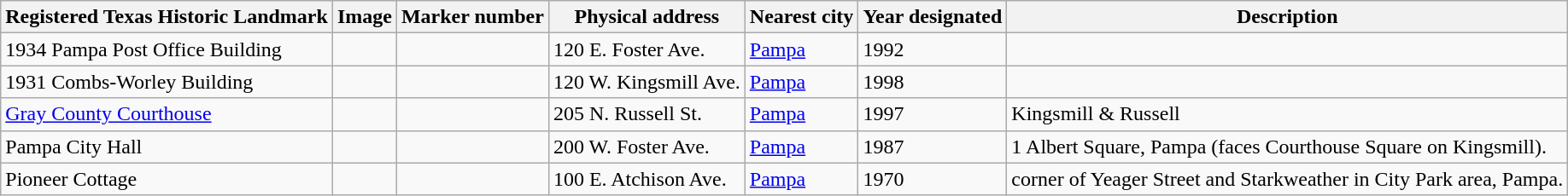<table class="wikitable sortable">
<tr>
<th>Registered Texas Historic Landmark</th>
<th>Image</th>
<th>Marker number</th>
<th>Physical address</th>
<th>Nearest city</th>
<th>Year designated</th>
<th>Description</th>
</tr>
<tr>
<td>1934 Pampa Post Office Building</td>
<td></td>
<td></td>
<td>120 E. Foster Ave.<br></td>
<td><a href='#'>Pampa</a></td>
<td>1992</td>
<td></td>
</tr>
<tr>
<td>1931 Combs-Worley Building</td>
<td></td>
<td></td>
<td>120 W. Kingsmill Ave.<br></td>
<td><a href='#'>Pampa</a></td>
<td>1998</td>
<td></td>
</tr>
<tr>
<td><a href='#'>Gray County Courthouse</a></td>
<td></td>
<td></td>
<td>205 N. Russell St.<br></td>
<td><a href='#'>Pampa</a></td>
<td>1997</td>
<td>Kingsmill & Russell</td>
</tr>
<tr>
<td>Pampa City Hall</td>
<td></td>
<td></td>
<td>200 W. Foster Ave.<br></td>
<td><a href='#'>Pampa</a></td>
<td>1987</td>
<td>1 Albert Square, Pampa (faces Courthouse Square on Kingsmill).</td>
</tr>
<tr>
<td>Pioneer Cottage</td>
<td></td>
<td></td>
<td>100 E. Atchison Ave.<br></td>
<td><a href='#'>Pampa</a></td>
<td>1970</td>
<td>corner of Yeager Street and Starkweather in City Park area, Pampa.</td>
</tr>
</table>
